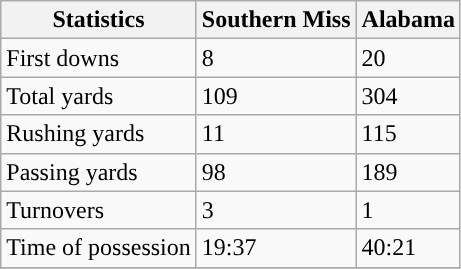<table class="wikitable" style="float: left;">
<tr>
<th>Statistics</th>
<th style=>Southern Miss</th>
<th>Alabama</th>
</tr>
<tr>
<td>First downs</td>
<td>8</td>
<td>20</td>
</tr>
<tr>
<td>Total yards</td>
<td>109</td>
<td>304</td>
</tr>
<tr>
<td>Rushing yards</td>
<td>11</td>
<td>115</td>
</tr>
<tr>
<td>Passing yards</td>
<td>98</td>
<td>189</td>
</tr>
<tr>
<td>Turnovers</td>
<td>3</td>
<td>1</td>
</tr>
<tr>
<td>Time of possession</td>
<td>19:37</td>
<td>40:21</td>
</tr>
<tr>
</tr>
</table>
